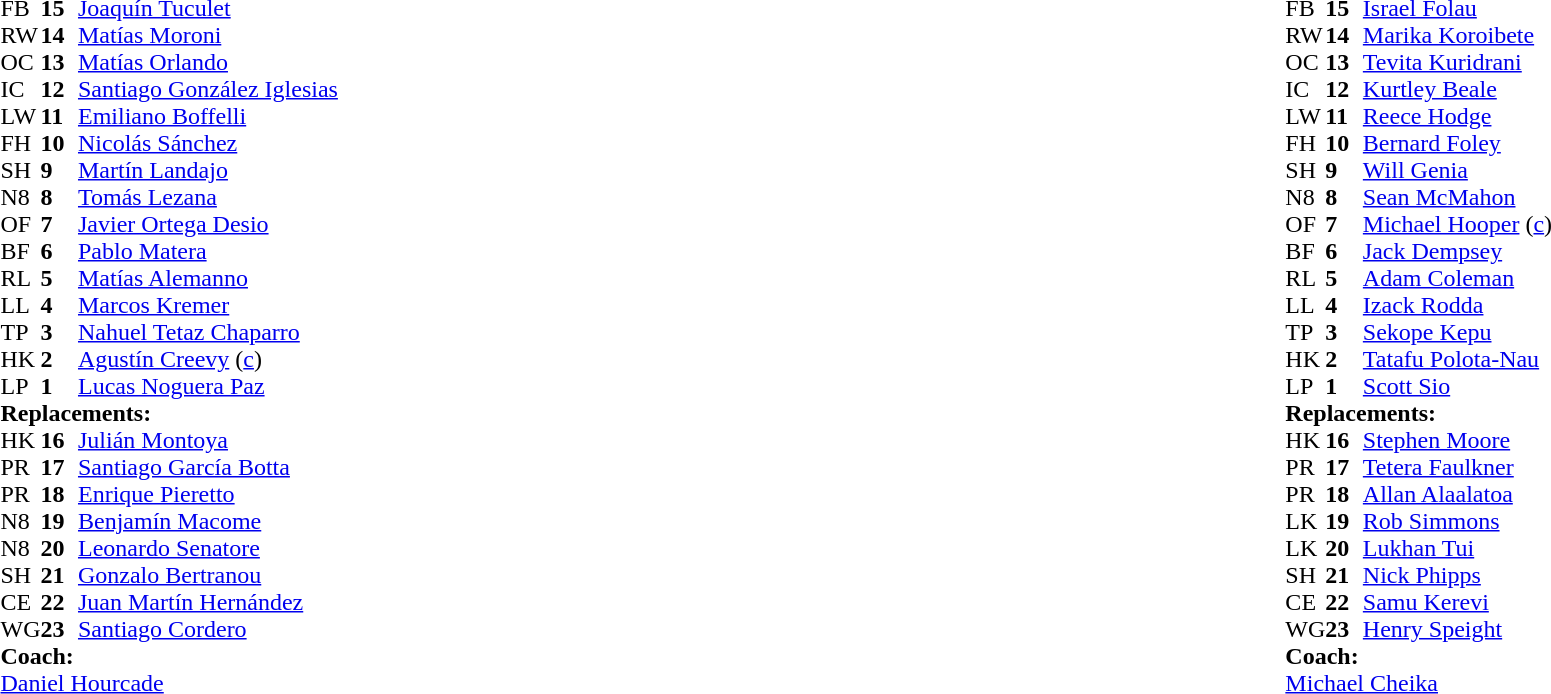<table style="width:100%;">
<tr>
<td style="vertical-align:top; width:50%"><br><table cellspacing="0" cellpadding="0">
<tr>
<th width="25"></th>
<th width="25"></th>
</tr>
<tr>
<td>FB</td>
<td><strong>15</strong></td>
<td><a href='#'>Joaquín Tuculet</a></td>
<td></td>
<td></td>
</tr>
<tr>
<td>RW</td>
<td><strong>14</strong></td>
<td><a href='#'>Matías Moroni</a></td>
</tr>
<tr>
<td>OC</td>
<td><strong>13</strong></td>
<td><a href='#'>Matías Orlando</a></td>
</tr>
<tr>
<td>IC</td>
<td><strong>12</strong></td>
<td><a href='#'>Santiago González Iglesias</a></td>
</tr>
<tr>
<td>LW</td>
<td><strong>11</strong></td>
<td><a href='#'>Emiliano Boffelli</a></td>
</tr>
<tr>
<td>FH</td>
<td><strong>10</strong></td>
<td><a href='#'>Nicolás Sánchez</a></td>
<td></td>
<td></td>
</tr>
<tr>
<td>SH</td>
<td><strong>9</strong></td>
<td><a href='#'>Martín Landajo</a></td>
<td></td>
<td></td>
</tr>
<tr>
<td>N8</td>
<td><strong>8</strong></td>
<td><a href='#'>Tomás Lezana</a></td>
<td></td>
<td></td>
</tr>
<tr>
<td>OF</td>
<td><strong>7</strong></td>
<td><a href='#'>Javier Ortega Desio</a></td>
<td></td>
<td></td>
</tr>
<tr>
<td>BF</td>
<td><strong>6</strong></td>
<td><a href='#'>Pablo Matera</a></td>
</tr>
<tr>
<td>RL</td>
<td><strong>5</strong></td>
<td><a href='#'>Matías Alemanno</a></td>
</tr>
<tr>
<td>LL</td>
<td><strong>4</strong></td>
<td><a href='#'>Marcos Kremer</a></td>
<td></td>
</tr>
<tr>
<td>TP</td>
<td><strong>3</strong></td>
<td><a href='#'>Nahuel Tetaz Chaparro</a></td>
<td></td>
<td></td>
</tr>
<tr>
<td>HK</td>
<td><strong>2</strong></td>
<td><a href='#'>Agustín Creevy</a> (<a href='#'>c</a>)</td>
<td></td>
<td></td>
</tr>
<tr>
<td>LP</td>
<td><strong>1</strong></td>
<td><a href='#'>Lucas Noguera Paz</a></td>
<td></td>
<td></td>
</tr>
<tr>
<td colspan="3"><strong>Replacements:</strong></td>
</tr>
<tr>
<td>HK</td>
<td><strong>16</strong></td>
<td><a href='#'>Julián Montoya</a></td>
<td></td>
<td></td>
</tr>
<tr>
<td>PR</td>
<td><strong>17</strong></td>
<td><a href='#'>Santiago García Botta</a></td>
<td></td>
<td></td>
</tr>
<tr>
<td>PR</td>
<td><strong>18</strong></td>
<td><a href='#'>Enrique Pieretto</a></td>
<td></td>
<td></td>
</tr>
<tr>
<td>N8</td>
<td><strong>19</strong></td>
<td><a href='#'>Benjamín Macome</a></td>
<td></td>
<td></td>
</tr>
<tr>
<td>N8</td>
<td><strong>20</strong></td>
<td><a href='#'>Leonardo Senatore</a></td>
<td></td>
<td></td>
</tr>
<tr>
<td>SH</td>
<td><strong>21</strong></td>
<td><a href='#'>Gonzalo Bertranou</a></td>
<td></td>
<td></td>
</tr>
<tr>
<td>CE</td>
<td><strong>22</strong></td>
<td><a href='#'>Juan Martín Hernández</a></td>
<td></td>
<td></td>
</tr>
<tr>
<td>WG</td>
<td><strong>23</strong></td>
<td><a href='#'>Santiago Cordero</a></td>
<td></td>
<td></td>
</tr>
<tr>
<td colspan="3"><strong>Coach:</strong></td>
</tr>
<tr>
<td colspan="4"> <a href='#'>Daniel Hourcade</a></td>
</tr>
</table>
</td>
<td style="vertical-align:top"></td>
<td style="vertical-align:top; width:50%"><br><table cellspacing="0" cellpadding="0" style="margin:auto">
<tr>
<th width="25"></th>
<th width="25"></th>
</tr>
<tr>
<td>FB</td>
<td><strong>15</strong></td>
<td><a href='#'>Israel Folau</a></td>
</tr>
<tr>
<td>RW</td>
<td><strong>14</strong></td>
<td><a href='#'>Marika Koroibete</a></td>
<td></td>
<td></td>
</tr>
<tr>
<td>OC</td>
<td><strong>13</strong></td>
<td><a href='#'>Tevita Kuridrani</a></td>
</tr>
<tr>
<td>IC</td>
<td><strong>12</strong></td>
<td><a href='#'>Kurtley Beale</a></td>
<td></td>
<td></td>
</tr>
<tr>
<td>LW</td>
<td><strong>11</strong></td>
<td><a href='#'>Reece Hodge</a></td>
</tr>
<tr>
<td>FH</td>
<td><strong>10</strong></td>
<td><a href='#'>Bernard Foley</a></td>
</tr>
<tr>
<td>SH</td>
<td><strong>9</strong></td>
<td><a href='#'>Will Genia</a></td>
<td></td>
<td></td>
</tr>
<tr>
<td>N8</td>
<td><strong>8</strong></td>
<td><a href='#'>Sean McMahon</a></td>
<td></td>
<td></td>
</tr>
<tr>
<td>OF</td>
<td><strong>7</strong></td>
<td><a href='#'>Michael Hooper</a> (<a href='#'>c</a>)</td>
</tr>
<tr>
<td>BF</td>
<td><strong>6</strong></td>
<td><a href='#'>Jack Dempsey</a></td>
</tr>
<tr>
<td>RL</td>
<td><strong>5</strong></td>
<td><a href='#'>Adam Coleman</a></td>
</tr>
<tr>
<td>LL</td>
<td><strong>4</strong></td>
<td><a href='#'>Izack Rodda</a></td>
<td></td>
<td></td>
</tr>
<tr>
<td>TP</td>
<td><strong>3</strong></td>
<td><a href='#'>Sekope Kepu</a></td>
<td></td>
<td></td>
</tr>
<tr>
<td>HK</td>
<td><strong>2</strong></td>
<td><a href='#'>Tatafu Polota-Nau</a></td>
<td></td>
<td></td>
</tr>
<tr>
<td>LP</td>
<td><strong>1</strong></td>
<td><a href='#'>Scott Sio</a></td>
<td></td>
<td></td>
</tr>
<tr>
<td colspan="3"><strong>Replacements:</strong></td>
</tr>
<tr>
<td>HK</td>
<td><strong>16</strong></td>
<td><a href='#'>Stephen Moore</a></td>
<td></td>
<td></td>
</tr>
<tr>
<td>PR</td>
<td><strong>17</strong></td>
<td><a href='#'>Tetera Faulkner</a></td>
<td></td>
<td></td>
</tr>
<tr>
<td>PR</td>
<td><strong>18</strong></td>
<td><a href='#'>Allan Alaalatoa</a></td>
<td></td>
<td></td>
</tr>
<tr>
<td>LK</td>
<td><strong>19</strong></td>
<td><a href='#'>Rob Simmons</a></td>
<td></td>
<td></td>
</tr>
<tr>
<td>LK</td>
<td><strong>20</strong></td>
<td><a href='#'>Lukhan Tui</a></td>
<td></td>
<td></td>
</tr>
<tr>
<td>SH</td>
<td><strong>21</strong></td>
<td><a href='#'>Nick Phipps</a></td>
<td></td>
<td></td>
</tr>
<tr>
<td>CE</td>
<td><strong>22</strong></td>
<td><a href='#'>Samu Kerevi</a></td>
<td></td>
<td></td>
</tr>
<tr>
<td>WG</td>
<td><strong>23</strong></td>
<td><a href='#'>Henry Speight</a></td>
<td></td>
<td></td>
</tr>
<tr>
<td colspan="3"><strong>Coach:</strong></td>
</tr>
<tr>
<td colspan="4"> <a href='#'>Michael Cheika</a></td>
</tr>
</table>
</td>
</tr>
</table>
